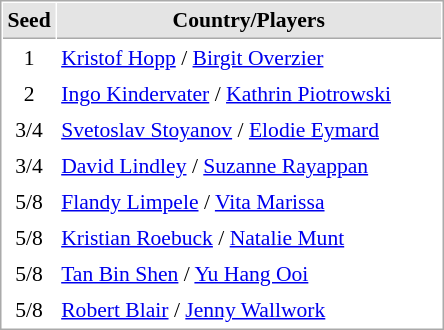<table cellspacing="1" cellpadding="3" style="border:1px solid #AAAAAA;font-size:90%">
<tr bgcolor="#E4E4E4">
<th style="border-bottom:1px solid #AAAAAA" width=20>Seed</th>
<th style="border-bottom:1px solid #AAAAAA" width=250>Country/Players</th>
</tr>
<tr>
<td align="center">1</td>
<td> <a href='#'>Kristof Hopp</a> / <a href='#'>Birgit Overzier</a></td>
</tr>
<tr>
<td align="center">2</td>
<td> <a href='#'>Ingo Kindervater</a> / <a href='#'>Kathrin Piotrowski</a></td>
</tr>
<tr>
<td align="center">3/4</td>
<td> <a href='#'>Svetoslav Stoyanov</a> / <a href='#'>Elodie Eymard</a></td>
</tr>
<tr>
<td align="center">3/4</td>
<td> <a href='#'>David Lindley</a> / <a href='#'>Suzanne Rayappan</a></td>
</tr>
<tr>
<td align="center">5/8</td>
<td> <a href='#'>Flandy Limpele</a> / <a href='#'>Vita Marissa</a></td>
</tr>
<tr>
<td align="center">5/8</td>
<td> <a href='#'>Kristian Roebuck</a> / <a href='#'>Natalie Munt</a></td>
</tr>
<tr>
<td align="center">5/8</td>
<td> <a href='#'>Tan Bin Shen</a> / <a href='#'>Yu Hang Ooi</a></td>
</tr>
<tr>
<td align="center">5/8</td>
<td> <a href='#'>Robert Blair</a> / <a href='#'>Jenny Wallwork</a></td>
</tr>
</table>
